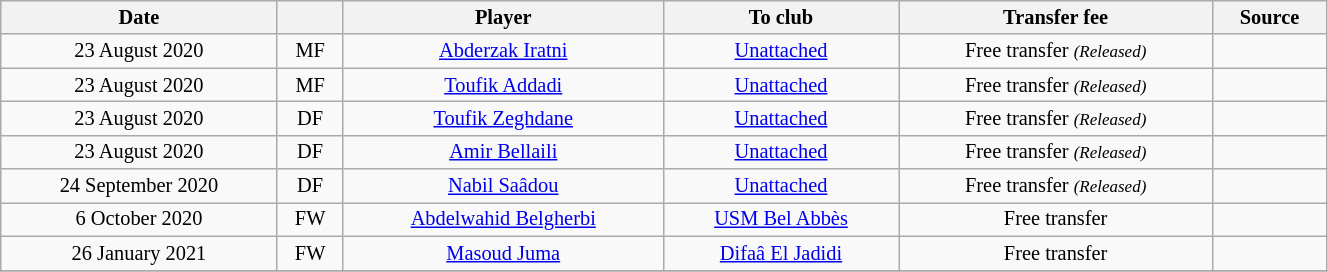<table class="wikitable sortable" style="width:70%; text-align:center; font-size:85%; text-align:centre;">
<tr>
<th>Date</th>
<th></th>
<th>Player</th>
<th>To club</th>
<th>Transfer fee</th>
<th>Source</th>
</tr>
<tr>
<td>23 August 2020</td>
<td>MF</td>
<td> <a href='#'>Abderzak Iratni</a></td>
<td><a href='#'>Unattached</a></td>
<td>Free transfer <small><em>(Released)</em></small></td>
<td></td>
</tr>
<tr>
<td>23 August 2020</td>
<td>MF</td>
<td> <a href='#'>Toufik Addadi</a></td>
<td><a href='#'>Unattached</a></td>
<td>Free transfer <small><em>(Released)</em></small></td>
<td></td>
</tr>
<tr>
<td>23 August 2020</td>
<td>DF</td>
<td> <a href='#'>Toufik Zeghdane</a></td>
<td><a href='#'>Unattached</a></td>
<td>Free transfer <small><em>(Released)</em></small></td>
<td></td>
</tr>
<tr>
<td>23 August 2020</td>
<td>DF</td>
<td> <a href='#'>Amir Bellaili</a></td>
<td><a href='#'>Unattached</a></td>
<td>Free transfer <small><em>(Released)</em></small></td>
<td></td>
</tr>
<tr>
<td>24 September 2020</td>
<td>DF</td>
<td> <a href='#'>Nabil Saâdou</a></td>
<td><a href='#'>Unattached</a></td>
<td>Free transfer <small><em>(Released)</em></small></td>
<td></td>
</tr>
<tr>
<td>6 October 2020</td>
<td>FW</td>
<td> <a href='#'>Abdelwahid Belgherbi</a></td>
<td><a href='#'>USM Bel Abbès</a></td>
<td>Free transfer</td>
<td></td>
</tr>
<tr>
<td>26 January 2021</td>
<td>FW</td>
<td> <a href='#'>Masoud Juma</a></td>
<td> <a href='#'>Difaâ El Jadidi</a></td>
<td>Free transfer</td>
<td></td>
</tr>
<tr>
</tr>
</table>
